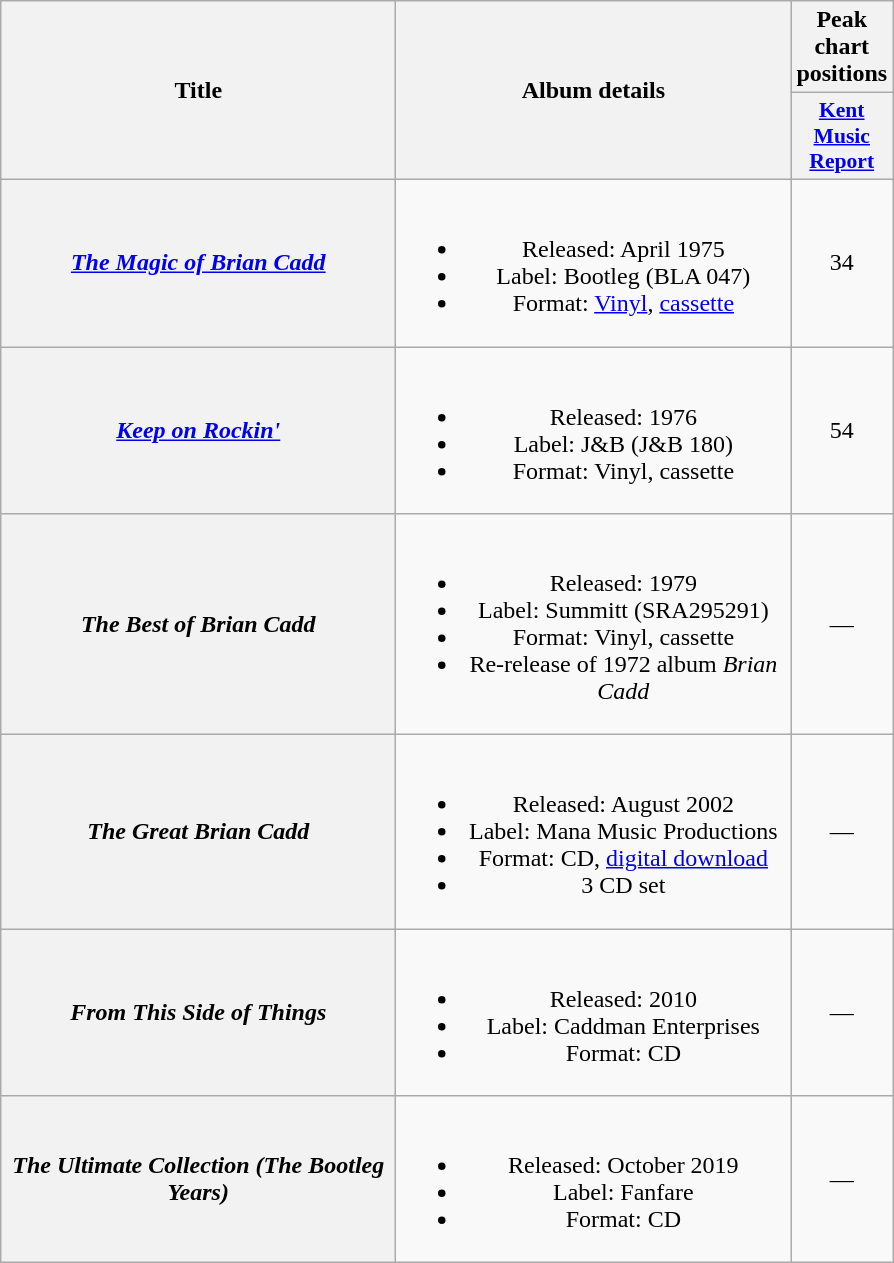<table class="wikitable plainrowheaders" style="text-align:center;" border="1">
<tr>
<th scope="col" rowspan="2" style="width:16em;">Title</th>
<th scope="col" rowspan="2" style="width:16em;">Album details</th>
<th scope="col" colspan="1">Peak chart positions</th>
</tr>
<tr>
<th scope="col" style="width:3em;font-size:90%;"><a href='#'>Kent Music Report</a></th>
</tr>
<tr>
<th scope="row"><em><a href='#'>The Magic of Brian Cadd</a></em></th>
<td><br><ul><li>Released: April 1975</li><li>Label: Bootleg (BLA 047)</li><li>Format: <a href='#'>Vinyl</a>, <a href='#'>cassette</a></li></ul></td>
<td>34</td>
</tr>
<tr>
<th scope="row"><em><a href='#'>Keep on Rockin'</a></em></th>
<td><br><ul><li>Released: 1976</li><li>Label: J&B (J&B 180)</li><li>Format: Vinyl, cassette</li></ul></td>
<td>54</td>
</tr>
<tr>
<th scope="row"><em>The Best of Brian Cadd</em></th>
<td><br><ul><li>Released: 1979</li><li>Label: Summitt (SRA295291)</li><li>Format: Vinyl, cassette</li><li>Re-release of 1972 album <em>Brian Cadd</em></li></ul></td>
<td>—</td>
</tr>
<tr>
<th scope="row"><em>The Great Brian Cadd</em></th>
<td><br><ul><li>Released: August 2002</li><li>Label: Mana Music Productions</li><li>Format: CD, <a href='#'>digital download</a></li><li>3 CD set</li></ul></td>
<td>—</td>
</tr>
<tr>
<th scope="row"><em>From This Side of Things</em></th>
<td><br><ul><li>Released: 2010</li><li>Label: Caddman Enterprises</li><li>Format: CD</li></ul></td>
<td>—</td>
</tr>
<tr>
<th scope="row"><em>The Ultimate Collection (The Bootleg Years)</em></th>
<td><br><ul><li>Released: October 2019</li><li>Label: Fanfare</li><li>Format: CD</li></ul></td>
<td>—</td>
</tr>
</table>
